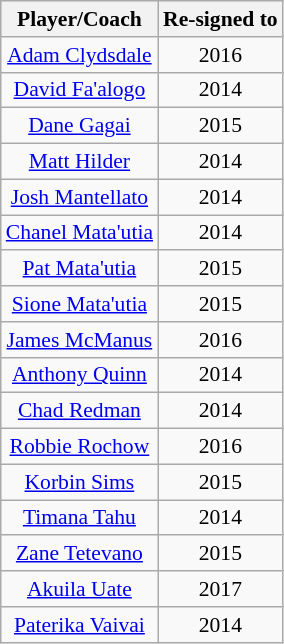<table class="wikitable  sortable" style="text-align: center; font-size:90%">
<tr style="background:#efefef;">
<th>Player/Coach</th>
<th>Re-signed to</th>
</tr>
<tr>
<td><a href='#'>Adam Clydsdale</a></td>
<td>2016</td>
</tr>
<tr>
<td><a href='#'>David Fa'alogo</a></td>
<td>2014</td>
</tr>
<tr>
<td><a href='#'>Dane Gagai</a></td>
<td>2015</td>
</tr>
<tr>
<td><a href='#'>Matt Hilder</a></td>
<td>2014</td>
</tr>
<tr>
<td><a href='#'>Josh Mantellato</a></td>
<td>2014</td>
</tr>
<tr>
<td><a href='#'>Chanel Mata'utia</a></td>
<td>2014</td>
</tr>
<tr>
<td><a href='#'>Pat Mata'utia</a></td>
<td>2015</td>
</tr>
<tr>
<td><a href='#'>Sione Mata'utia</a></td>
<td>2015</td>
</tr>
<tr>
<td><a href='#'>James McManus</a></td>
<td>2016</td>
</tr>
<tr>
<td><a href='#'>Anthony Quinn</a></td>
<td>2014</td>
</tr>
<tr>
<td><a href='#'>Chad Redman</a></td>
<td>2014</td>
</tr>
<tr>
<td><a href='#'>Robbie Rochow</a></td>
<td>2016</td>
</tr>
<tr>
<td><a href='#'>Korbin Sims</a></td>
<td>2015</td>
</tr>
<tr>
<td><a href='#'>Timana Tahu</a></td>
<td>2014</td>
</tr>
<tr>
<td><a href='#'>Zane Tetevano</a></td>
<td>2015</td>
</tr>
<tr>
<td><a href='#'>Akuila Uate</a></td>
<td>2017</td>
</tr>
<tr>
<td><a href='#'>Paterika Vaivai</a></td>
<td>2014</td>
</tr>
</table>
